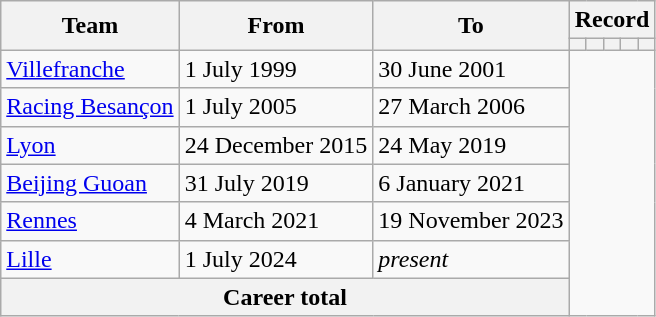<table class="wikitable" style="text-align: center;">
<tr>
<th rowspan="2">Team</th>
<th rowspan="2">From</th>
<th rowspan="2">To</th>
<th colspan="5">Record</th>
</tr>
<tr>
<th></th>
<th></th>
<th></th>
<th></th>
<th></th>
</tr>
<tr>
<td align="left"><a href='#'>Villefranche</a></td>
<td align="left">1 July 1999</td>
<td align="left">30 June 2001<br></td>
</tr>
<tr>
<td align="left"><a href='#'>Racing Besançon</a></td>
<td align="left">1 July 2005</td>
<td align="left">27 March 2006<br></td>
</tr>
<tr>
<td align="left"><a href='#'>Lyon</a></td>
<td align="left">24 December 2015</td>
<td align="left">24 May 2019<br></td>
</tr>
<tr>
<td align="left"><a href='#'>Beijing Guoan</a></td>
<td align="left">31 July 2019</td>
<td align="left">6 January 2021<br></td>
</tr>
<tr>
<td align="left"><a href='#'>Rennes</a></td>
<td align="left">4 March 2021</td>
<td align="left">19 November 2023<br></td>
</tr>
<tr>
<td align="left"><a href='#'>Lille</a></td>
<td align="left">1 July 2024</td>
<td align="left"><em>present</em><br></td>
</tr>
<tr>
<th colspan="3">Career total<br></th>
</tr>
</table>
